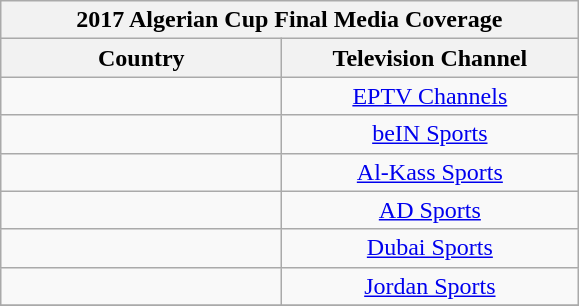<table class="wikitable" align="center">
<tr>
<th colspan=2>2017 Algerian Cup Final Media Coverage</th>
</tr>
<tr>
<th style="width:180px;">Country</th>
<th style="width:190px;">Television Channel</th>
</tr>
<tr>
<td align=Center></td>
<td align=Center><a href='#'>EPTV Channels</a></td>
</tr>
<tr>
<td align=Center></td>
<td align=Center><a href='#'>beIN Sports</a></td>
</tr>
<tr>
<td align=Center></td>
<td align=Center><a href='#'>Al-Kass Sports</a></td>
</tr>
<tr>
<td align=Center></td>
<td align=Center><a href='#'>AD Sports</a></td>
</tr>
<tr>
<td align=Center></td>
<td align=Center><a href='#'>Dubai Sports</a></td>
</tr>
<tr>
<td align=Center></td>
<td align=Center><a href='#'>Jordan Sports</a></td>
</tr>
<tr>
</tr>
</table>
